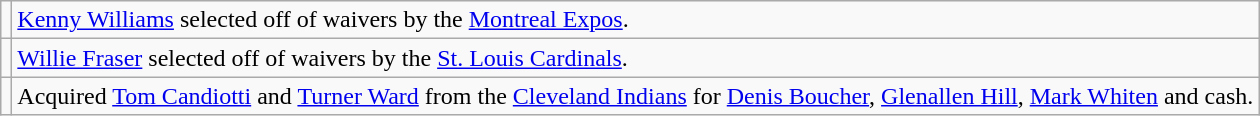<table class="wikitable">
<tr>
<td></td>
<td><a href='#'>Kenny Williams</a> selected off of waivers by the <a href='#'>Montreal Expos</a>.</td>
</tr>
<tr>
<td></td>
<td><a href='#'>Willie Fraser</a> selected off of waivers by the <a href='#'>St. Louis Cardinals</a>.</td>
</tr>
<tr>
<td></td>
<td>Acquired <a href='#'>Tom Candiotti</a> and <a href='#'>Turner Ward</a> from the <a href='#'>Cleveland Indians</a> for <a href='#'>Denis Boucher</a>, <a href='#'>Glenallen Hill</a>, <a href='#'>Mark Whiten</a> and cash.</td>
</tr>
</table>
